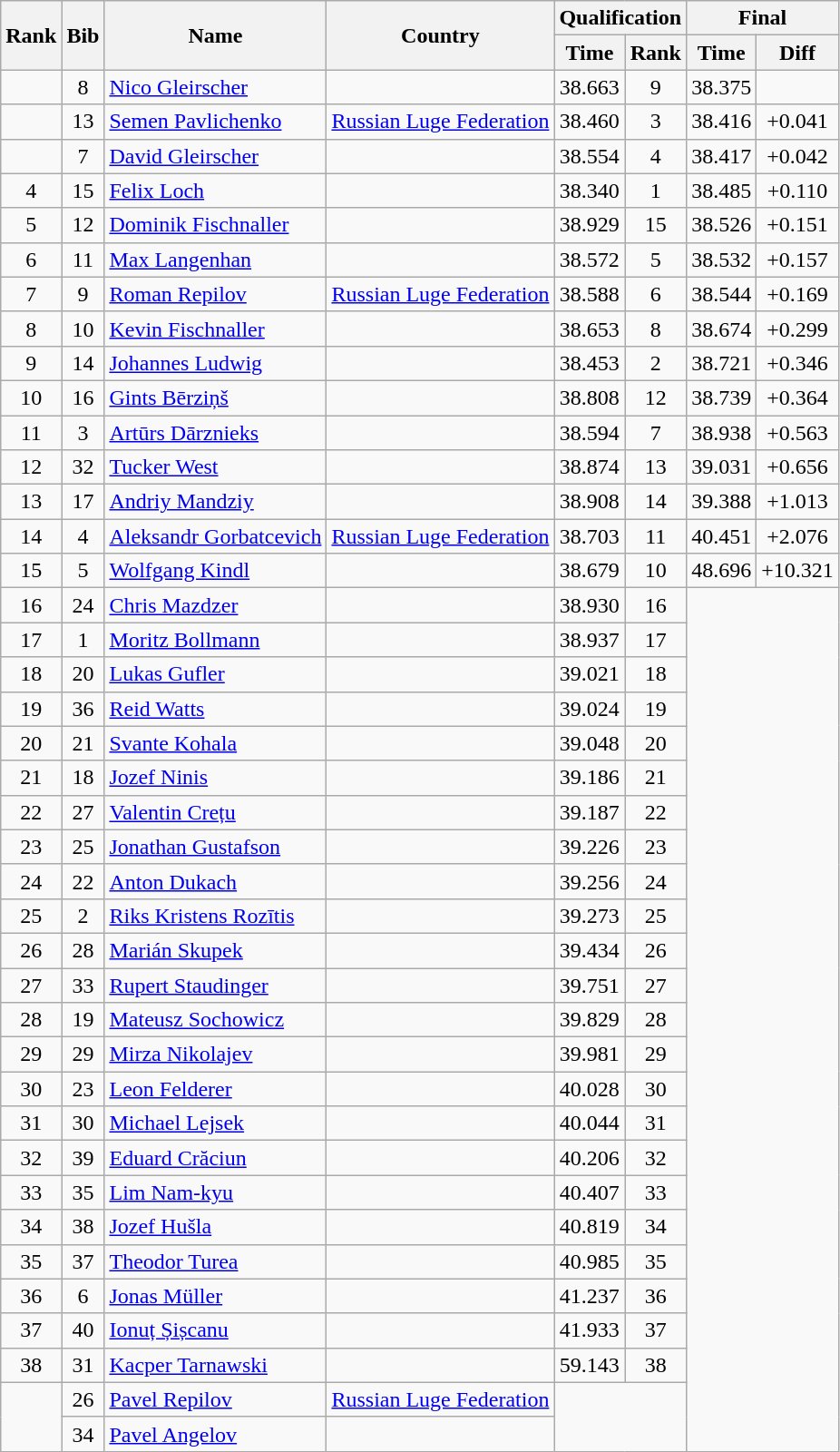<table class="wikitable sortable" style="text-align:center">
<tr>
<th rowspan=2>Rank</th>
<th rowspan=2>Bib</th>
<th rowspan=2>Name</th>
<th rowspan=2>Country</th>
<th colspan=2>Qualification</th>
<th colspan=2>Final</th>
</tr>
<tr>
<th>Time</th>
<th>Rank</th>
<th>Time</th>
<th>Diff</th>
</tr>
<tr>
<td></td>
<td>8</td>
<td align=left><a href='#'>Nico Gleirscher</a></td>
<td align=left></td>
<td>38.663</td>
<td>9</td>
<td>38.375</td>
<td></td>
</tr>
<tr>
<td></td>
<td>13</td>
<td align=left><a href='#'>Semen Pavlichenko</a></td>
<td align=left><a href='#'>Russian Luge Federation</a></td>
<td>38.460</td>
<td>3</td>
<td>38.416</td>
<td>+0.041</td>
</tr>
<tr>
<td></td>
<td>7</td>
<td align=left><a href='#'>David Gleirscher</a></td>
<td align=left></td>
<td>38.554</td>
<td>4</td>
<td>38.417</td>
<td>+0.042</td>
</tr>
<tr>
<td>4</td>
<td>15</td>
<td align=left><a href='#'>Felix Loch</a></td>
<td align=left></td>
<td>38.340</td>
<td>1</td>
<td>38.485</td>
<td>+0.110</td>
</tr>
<tr>
<td>5</td>
<td>12</td>
<td align=left><a href='#'>Dominik Fischnaller</a></td>
<td align=left></td>
<td>38.929</td>
<td>15</td>
<td>38.526</td>
<td>+0.151</td>
</tr>
<tr>
<td>6</td>
<td>11</td>
<td align=left><a href='#'>Max Langenhan</a></td>
<td align=left></td>
<td>38.572</td>
<td>5</td>
<td>38.532</td>
<td>+0.157</td>
</tr>
<tr>
<td>7</td>
<td>9</td>
<td align=left><a href='#'>Roman Repilov</a></td>
<td align=left><a href='#'>Russian Luge Federation</a></td>
<td>38.588</td>
<td>6</td>
<td>38.544</td>
<td>+0.169</td>
</tr>
<tr>
<td>8</td>
<td>10</td>
<td align=left><a href='#'>Kevin Fischnaller</a></td>
<td align=left></td>
<td>38.653</td>
<td>8</td>
<td>38.674</td>
<td>+0.299</td>
</tr>
<tr>
<td>9</td>
<td>14</td>
<td align=left><a href='#'>Johannes Ludwig</a></td>
<td align=left></td>
<td>38.453</td>
<td>2</td>
<td>38.721</td>
<td>+0.346</td>
</tr>
<tr>
<td>10</td>
<td>16</td>
<td align=left><a href='#'>Gints Bērziņš</a></td>
<td align=left></td>
<td>38.808</td>
<td>12</td>
<td>38.739</td>
<td>+0.364</td>
</tr>
<tr>
<td>11</td>
<td>3</td>
<td align=left><a href='#'>Artūrs Dārznieks</a></td>
<td align=left></td>
<td>38.594</td>
<td>7</td>
<td>38.938</td>
<td>+0.563</td>
</tr>
<tr>
<td>12</td>
<td>32</td>
<td align=left><a href='#'>Tucker West</a></td>
<td align=left></td>
<td>38.874</td>
<td>13</td>
<td>39.031</td>
<td>+0.656</td>
</tr>
<tr>
<td>13</td>
<td>17</td>
<td align=left><a href='#'>Andriy Mandziy</a></td>
<td align=left></td>
<td>38.908</td>
<td>14</td>
<td>39.388</td>
<td>+1.013</td>
</tr>
<tr>
<td>14</td>
<td>4</td>
<td align=left><a href='#'>Aleksandr Gorbatcevich</a></td>
<td align=left><a href='#'>Russian Luge Federation</a></td>
<td>38.703</td>
<td>11</td>
<td>40.451</td>
<td>+2.076</td>
</tr>
<tr>
<td>15</td>
<td>5</td>
<td align=left><a href='#'>Wolfgang Kindl</a></td>
<td align=left></td>
<td>38.679</td>
<td>10</td>
<td>48.696</td>
<td>+10.321</td>
</tr>
<tr>
<td>16</td>
<td>24</td>
<td align=left><a href='#'>Chris Mazdzer</a></td>
<td align=left></td>
<td>38.930</td>
<td>16</td>
<td colspan=2 rowspan=25></td>
</tr>
<tr>
<td>17</td>
<td>1</td>
<td align=left><a href='#'>Moritz Bollmann</a></td>
<td align=left></td>
<td>38.937</td>
<td>17</td>
</tr>
<tr>
<td>18</td>
<td>20</td>
<td align=left><a href='#'>Lukas Gufler</a></td>
<td align=left></td>
<td>39.021</td>
<td>18</td>
</tr>
<tr>
<td>19</td>
<td>36</td>
<td align=left><a href='#'>Reid Watts</a></td>
<td align=left></td>
<td>39.024</td>
<td>19</td>
</tr>
<tr>
<td>20</td>
<td>21</td>
<td align=left><a href='#'>Svante Kohala</a></td>
<td align=left></td>
<td>39.048</td>
<td>20</td>
</tr>
<tr>
<td>21</td>
<td>18</td>
<td align=left><a href='#'>Jozef Ninis</a></td>
<td align=left></td>
<td>39.186</td>
<td>21</td>
</tr>
<tr>
<td>22</td>
<td>27</td>
<td align=left><a href='#'>Valentin Crețu</a></td>
<td align=left></td>
<td>39.187</td>
<td>22</td>
</tr>
<tr>
<td>23</td>
<td>25</td>
<td align=left><a href='#'>Jonathan Gustafson</a></td>
<td align=left></td>
<td>39.226</td>
<td>23</td>
</tr>
<tr>
<td>24</td>
<td>22</td>
<td align=left><a href='#'>Anton Dukach</a></td>
<td align=left></td>
<td>39.256</td>
<td>24</td>
</tr>
<tr>
<td>25</td>
<td>2</td>
<td align=left><a href='#'>Riks Kristens Rozītis</a></td>
<td align=left></td>
<td>39.273</td>
<td>25</td>
</tr>
<tr>
<td>26</td>
<td>28</td>
<td align=left><a href='#'>Marián Skupek</a></td>
<td align=left></td>
<td>39.434</td>
<td>26</td>
</tr>
<tr>
<td>27</td>
<td>33</td>
<td align=left><a href='#'>Rupert Staudinger</a></td>
<td align=left></td>
<td>39.751</td>
<td>27</td>
</tr>
<tr>
<td>28</td>
<td>19</td>
<td align=left><a href='#'>Mateusz Sochowicz</a></td>
<td align=left></td>
<td>39.829</td>
<td>28</td>
</tr>
<tr>
<td>29</td>
<td>29</td>
<td align=left><a href='#'>Mirza Nikolajev</a></td>
<td align=left></td>
<td>39.981</td>
<td>29</td>
</tr>
<tr>
<td>30</td>
<td>23</td>
<td align=left><a href='#'>Leon Felderer</a></td>
<td align=left></td>
<td>40.028</td>
<td>30</td>
</tr>
<tr>
<td>31</td>
<td>30</td>
<td align=left><a href='#'>Michael Lejsek</a></td>
<td align=left></td>
<td>40.044</td>
<td>31</td>
</tr>
<tr>
<td>32</td>
<td>39</td>
<td align=left><a href='#'>Eduard Crăciun</a></td>
<td align=left></td>
<td>40.206</td>
<td>32</td>
</tr>
<tr>
<td>33</td>
<td>35</td>
<td align=left><a href='#'>Lim Nam-kyu</a></td>
<td align=left></td>
<td>40.407</td>
<td>33</td>
</tr>
<tr>
<td>34</td>
<td>38</td>
<td align=left><a href='#'>Jozef Hušla</a></td>
<td align=left></td>
<td>40.819</td>
<td>34</td>
</tr>
<tr>
<td>35</td>
<td>37</td>
<td align=left><a href='#'>Theodor Turea</a></td>
<td align=left></td>
<td>40.985</td>
<td>35</td>
</tr>
<tr>
<td>36</td>
<td>6</td>
<td align=left><a href='#'>Jonas Müller</a></td>
<td align=left></td>
<td>41.237</td>
<td>36</td>
</tr>
<tr>
<td>37</td>
<td>40</td>
<td align=left><a href='#'>Ionuț Șișcanu</a></td>
<td align=left></td>
<td>41.933</td>
<td>37</td>
</tr>
<tr>
<td>38</td>
<td>31</td>
<td align=left><a href='#'>Kacper Tarnawski</a></td>
<td align=left></td>
<td>59.143</td>
<td>38</td>
</tr>
<tr>
<td rowspan=2></td>
<td>26</td>
<td align=left><a href='#'>Pavel Repilov</a></td>
<td align=left><a href='#'>Russian Luge Federation</a></td>
<td colspan=2 rowspan=2></td>
</tr>
<tr>
<td>34</td>
<td align=left><a href='#'>Pavel Angelov</a></td>
<td align=left></td>
</tr>
</table>
